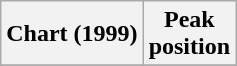<table class="wikitable">
<tr>
<th>Chart (1999)</th>
<th>Peak <br>position</th>
</tr>
<tr>
</tr>
</table>
